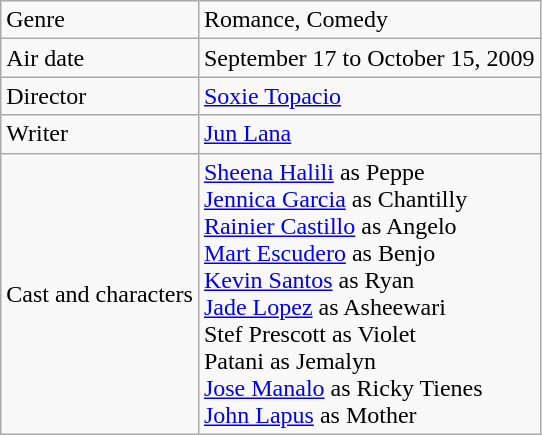<table class="wikitable">
<tr>
<td>Genre</td>
<td>Romance, Comedy</td>
</tr>
<tr>
<td>Air date</td>
<td>September 17 to October 15, 2009</td>
</tr>
<tr>
<td>Director</td>
<td><a href='#'>Soxie Topacio</a></td>
</tr>
<tr>
<td>Writer</td>
<td><a href='#'>Jun Lana</a></td>
</tr>
<tr>
<td>Cast and characters</td>
<td><a href='#'>Sheena Halili</a> as Peppe<br><a href='#'>Jennica Garcia</a> as Chantilly<br><a href='#'>Rainier Castillo</a> as Angelo<br><a href='#'>Mart Escudero</a> as Benjo<br><a href='#'>Kevin Santos</a> as Ryan <br> <a href='#'>Jade Lopez</a> as Asheewari<br>Stef Prescott as Violet<br>Patani as Jemalyn<br><a href='#'>Jose Manalo</a> as Ricky Tienes<br><a href='#'>John Lapus</a> as Mother</td>
</tr>
</table>
